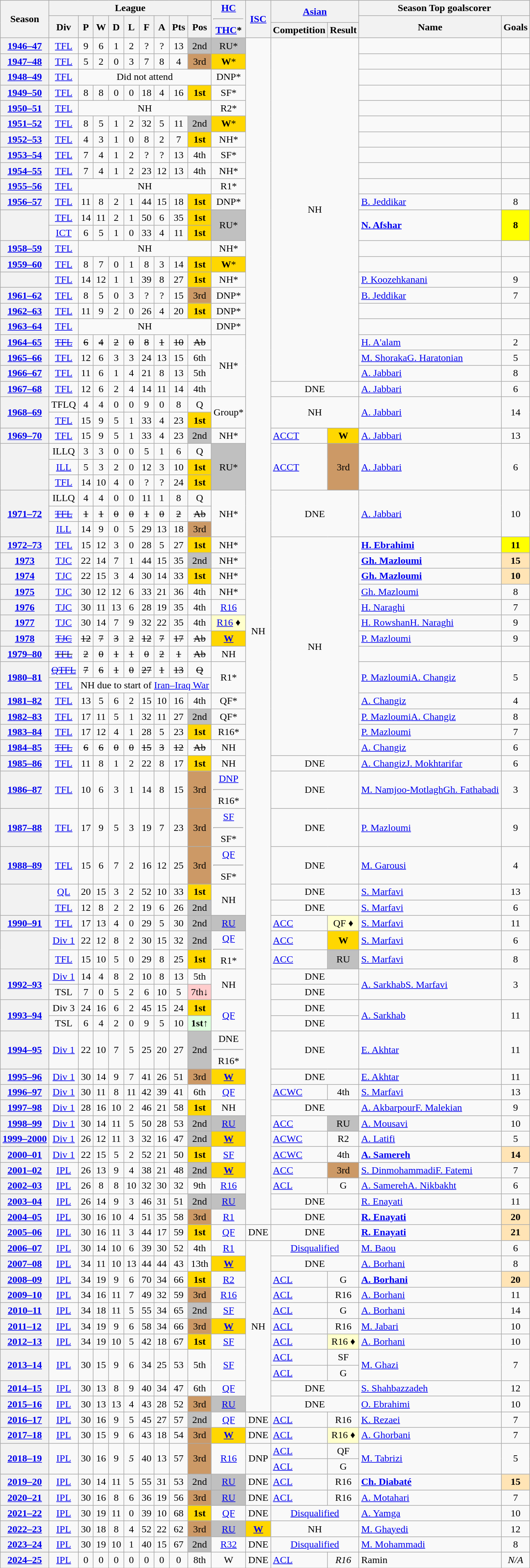<table class="wikitable sortable" style="text-align: center">
<tr>
<th rowspan="3">Season</th>
<th colspan=9>League</th>
<th rowspan="3"><a href='#'>HC</a><hr><a href='#'>THC</a>*</th>
<th rowspan="3"><a href='#'>ISC</a></th>
<th colspan="2" rowspan="2"><a href='#'>Asian</a></th>
<th colspan=2>Season Top goalscorer</th>
</tr>
<tr>
<th rowspan="2">Div</th>
<th rowspan="2">P</th>
<th rowspan="2">W</th>
<th rowspan="2">D</th>
<th rowspan="2">L</th>
<th rowspan="2">F</th>
<th rowspan="2">A</th>
<th rowspan="2">Pts</th>
<th rowspan="2">Pos</th>
<th rowspan="2">Name</th>
<th rowspan="2">Goals</th>
</tr>
<tr>
<th>Competition</th>
<th>Result</th>
</tr>
<tr>
<th><a href='#'>1946–47</a></th>
<td><a href='#'>TFL</a></td>
<td>9</td>
<td>6</td>
<td>1</td>
<td>2</td>
<td>?</td>
<td>?</td>
<td>13</td>
<td bgcolor="silver">2nd</td>
<td bgcolor="silver">RU*</td>
<td rowspan="70">NH</td>
<td colspan="2" rowspan="22">NH</td>
<td align="left"></td>
<td></td>
</tr>
<tr>
<th><a href='#'>1947–48</a></th>
<td><a href='#'>TFL</a></td>
<td>5</td>
<td>2</td>
<td>0</td>
<td>3</td>
<td>7</td>
<td>8</td>
<td>4</td>
<td bgcolor="cc9966">3rd</td>
<td bgcolor="gold"><strong>W</strong>*</td>
<td align="left"></td>
<td></td>
</tr>
<tr>
<th><a href='#'>1948–49</a></th>
<td><a href='#'>TFL</a></td>
<td colspan="8">Did not attend</td>
<td>DNP*</td>
<td></td>
<td></td>
</tr>
<tr>
<th><a href='#'>1949–50</a></th>
<td><a href='#'>TFL</a></td>
<td>8</td>
<td>8</td>
<td>0</td>
<td>0</td>
<td>18</td>
<td>4</td>
<td>16</td>
<td bgcolor="gold"><strong>1st</strong></td>
<td>SF*</td>
<td></td>
<td></td>
</tr>
<tr>
<th><a href='#'>1950–51</a></th>
<td><a href='#'>TFL</a></td>
<td colspan=8>NH</td>
<td>R2*</td>
<td></td>
<td></td>
</tr>
<tr>
<th><a href='#'>1951–52</a></th>
<td><a href='#'>TFL</a></td>
<td>8</td>
<td>5</td>
<td>1</td>
<td>2</td>
<td>32</td>
<td>5</td>
<td>11</td>
<td bgcolor= silver>2nd</td>
<td bgcolor=gold><strong>W</strong>*</td>
<td align=left></td>
<td></td>
</tr>
<tr>
<th><a href='#'>1952–53</a></th>
<td><a href='#'>TFL</a></td>
<td>4</td>
<td>3</td>
<td>1</td>
<td>0</td>
<td>8</td>
<td>2</td>
<td>7</td>
<td bgcolor="gold"><strong>1st</strong></td>
<td>NH*</td>
<td></td>
<td></td>
</tr>
<tr>
<th><a href='#'>1953–54</a></th>
<td><a href='#'>TFL</a></td>
<td>7</td>
<td>4</td>
<td>1</td>
<td>2</td>
<td>?</td>
<td>?</td>
<td>13</td>
<td>4th</td>
<td>SF*</td>
<td></td>
<td></td>
</tr>
<tr>
<th><a href='#'>1954–55</a></th>
<td><a href='#'>TFL</a></td>
<td>7</td>
<td>4</td>
<td>1</td>
<td>2</td>
<td>23</td>
<td>12</td>
<td>13</td>
<td>4th</td>
<td>NH*</td>
<td></td>
<td></td>
</tr>
<tr>
<th><a href='#'>1955–56</a></th>
<td><a href='#'>TFL</a></td>
<td colspan=8>NH</td>
<td>R1*</td>
<td></td>
<td></td>
</tr>
<tr>
<th><a href='#'>1956–57</a></th>
<td><a href='#'>TFL</a></td>
<td>11</td>
<td>8</td>
<td>2</td>
<td>1</td>
<td>44</td>
<td>15</td>
<td>18</td>
<td bgcolor=gold><strong>1st</strong></td>
<td>DNP*</td>
<td align=left><a href='#'>B. Jeddikar</a></td>
<td>8</td>
</tr>
<tr>
<th rowspan="2"></th>
<td><a href='#'>TFL</a></td>
<td>14</td>
<td>11</td>
<td>2</td>
<td>1</td>
<td>50</td>
<td>6</td>
<td>35</td>
<td bgcolor=gold><strong>1st</strong></td>
<td rowspan="2" bgcolor=silver>RU*</td>
<td rowspan="2" align="left"><strong><a href='#'>N. Afshar</a></strong></td>
<td rowspan="2" bgcolor="yellow"><strong>8</strong></td>
</tr>
<tr>
<td><a href='#'>ICT</a></td>
<td>6</td>
<td>5</td>
<td>1</td>
<td>0</td>
<td>33</td>
<td>4</td>
<td>11</td>
<td bgcolor=gold><strong>1st</strong></td>
</tr>
<tr>
<th><a href='#'>1958–59</a></th>
<td><a href='#'>TFL</a></td>
<td colspan="8">NH</td>
<td>NH*</td>
<td></td>
<td></td>
</tr>
<tr>
<th><a href='#'>1959–60</a></th>
<td><a href='#'>TFL</a></td>
<td>8</td>
<td>7</td>
<td>0</td>
<td>1</td>
<td>8</td>
<td>3</td>
<td>14</td>
<td bgcolor=gold><strong>1st</strong></td>
<td bgcolor=gold><strong>W</strong>*</td>
<td align=left></td>
<td></td>
</tr>
<tr>
<th></th>
<td><a href='#'>TFL</a></td>
<td>14</td>
<td>12</td>
<td>1</td>
<td>1</td>
<td>39</td>
<td>8</td>
<td>27</td>
<td bgcolor="gold"><strong>1st</strong></td>
<td>NH*</td>
<td align=left><a href='#'>P. Koozehkanani</a></td>
<td>9</td>
</tr>
<tr>
<th><a href='#'>1961–62</a></th>
<td><a href='#'>TFL</a></td>
<td>8</td>
<td>5</td>
<td>0</td>
<td>3</td>
<td>?</td>
<td>?</td>
<td>15</td>
<td bgcolor="cc9966">3rd</td>
<td>DNP*</td>
<td align=left><a href='#'>B. Jeddikar</a></td>
<td>7</td>
</tr>
<tr>
<th><a href='#'>1962–63</a></th>
<td><a href='#'>TFL</a></td>
<td>11</td>
<td>9</td>
<td>2</td>
<td>0</td>
<td>26</td>
<td>4</td>
<td>20</td>
<td bgcolor="gold"><strong>1st</strong></td>
<td>DNP*</td>
<td></td>
<td></td>
</tr>
<tr>
<th><a href='#'>1963–64</a></th>
<td><a href='#'>TFL</a></td>
<td colspan="8">NH</td>
<td>DNP*</td>
<td></td>
<td></td>
</tr>
<tr>
<th><a href='#'>1964–65</a></th>
<td><a href='#'><s>TFL</s></a></td>
<td><s>6</s></td>
<td><s>4</s></td>
<td><s>2</s></td>
<td><s>0</s></td>
<td><s>8</s></td>
<td><s>1</s></td>
<td><s>10</s></td>
<td><s>Ab</s></td>
<td rowspan="4">NH*</td>
<td align=left><a href='#'>H. A'alam</a></td>
<td>2</td>
</tr>
<tr>
<th><a href='#'>1965–66</a></th>
<td><a href='#'>TFL</a></td>
<td>12</td>
<td>6</td>
<td>3</td>
<td>3</td>
<td>24</td>
<td>13</td>
<td>15</td>
<td>6th</td>
<td align=left><a href='#'>M. Shoraka</a><a href='#'>G. Haratonian</a></td>
<td>5</td>
</tr>
<tr>
<th><a href='#'>1966–67</a></th>
<td><a href='#'>TFL</a></td>
<td>11</td>
<td>6</td>
<td>1</td>
<td>4</td>
<td>21</td>
<td>8</td>
<td>13</td>
<td>5th</td>
<td align=left><a href='#'>A. Jabbari</a></td>
<td>8</td>
</tr>
<tr>
<th><a href='#'>1967–68</a></th>
<td><a href='#'>TFL</a></td>
<td>12</td>
<td>6</td>
<td>2</td>
<td>4</td>
<td>14</td>
<td>11</td>
<td>14</td>
<td>4th</td>
<td colspan="2">DNE</td>
<td align=left><a href='#'>A. Jabbari</a></td>
<td>6</td>
</tr>
<tr>
<th rowspan="2"><a href='#'>1968–69</a></th>
<td>TFLQ</td>
<td>4</td>
<td>4</td>
<td>0</td>
<td>0</td>
<td>9</td>
<td>0</td>
<td>8</td>
<td>Q</td>
<td rowspan="2">Group*</td>
<td colspan="2" rowspan="2">NH</td>
<td rowspan="2" align=left><a href='#'>A. Jabbari</a></td>
<td rowspan="2">14</td>
</tr>
<tr>
<td><a href='#'>TFL</a></td>
<td>15</td>
<td>9</td>
<td>5</td>
<td>1</td>
<td>33</td>
<td>4</td>
<td>23</td>
<td bgcolor="gold"><strong>1st</strong></td>
</tr>
<tr>
<th><a href='#'>1969–70</a></th>
<td><a href='#'>TFL</a></td>
<td>15</td>
<td>9</td>
<td>5</td>
<td>1</td>
<td>33</td>
<td>4</td>
<td>23</td>
<td bgcolor=silver>2nd</td>
<td>NH*</td>
<td align=left><a href='#'>ACCT</a></td>
<td bgcolor="gold"><strong>W</strong></td>
<td align=left><a href='#'>A. Jabbari</a></td>
<td>13</td>
</tr>
<tr>
<th rowspan="3"></th>
<td>ILLQ</td>
<td>3</td>
<td>3</td>
<td>0</td>
<td>0</td>
<td>5</td>
<td>1</td>
<td>6</td>
<td>Q</td>
<td rowspan="3" bgcolor="silver">RU*</td>
<td rowspan="3" align=left><a href='#'>ACCT</a></td>
<td rowspan="3" bgcolor="CC9966">3rd</td>
<td rowspan="3" align=left><a href='#'>A. Jabbari</a></td>
<td rowspan="3">6</td>
</tr>
<tr>
<td><a href='#'>ILL</a></td>
<td>5</td>
<td>3</td>
<td>2</td>
<td>0</td>
<td>12</td>
<td>3</td>
<td>10</td>
<td bgcolor="gold"><strong>1st</strong></td>
</tr>
<tr>
<td><a href='#'>TFL</a></td>
<td>14</td>
<td>10</td>
<td>4</td>
<td>0</td>
<td>?</td>
<td>?</td>
<td>24</td>
<td bgcolor="gold"><strong>1st</strong></td>
</tr>
<tr>
<th rowspan="3"><a href='#'>1971–72</a></th>
<td>ILLQ</td>
<td>4</td>
<td>4</td>
<td>0</td>
<td>0</td>
<td>11</td>
<td>1</td>
<td>8</td>
<td>Q</td>
<td rowspan="3">NH*</td>
<td colspan="2" rowspan="3">DNE</td>
<td rowspan="3" align=left><a href='#'>A. Jabbari</a></td>
<td rowspan="3">10</td>
</tr>
<tr>
<td><a href='#'><s>TFL</s></a></td>
<td><s>1</s></td>
<td><s>1</s></td>
<td><s>0</s></td>
<td><s>0</s></td>
<td><s>1</s></td>
<td><s>0</s></td>
<td><s>2</s></td>
<td><s>Ab</s></td>
</tr>
<tr>
<td><a href='#'>ILL</a></td>
<td>14</td>
<td>9</td>
<td>0</td>
<td>5</td>
<td>29</td>
<td>13</td>
<td>18</td>
<td bgcolor="cc9966">3rd</td>
</tr>
<tr>
<th><a href='#'>1972–73</a></th>
<td><a href='#'>TFL</a></td>
<td>15</td>
<td>12</td>
<td>3</td>
<td>0</td>
<td>28</td>
<td>5</td>
<td>27</td>
<td bgcolor="gold"><strong>1st</strong></td>
<td>NH*</td>
<td colspan="2" rowspan="14">NH</td>
<td align="left"><strong><a href='#'>H. Ebrahimi</a></strong></td>
<td bgcolor="Yellow"><strong>11</strong></td>
</tr>
<tr>
<th><a href='#'>1973</a></th>
<td><a href='#'>TJC</a></td>
<td>22</td>
<td>14</td>
<td>7</td>
<td>1</td>
<td>44</td>
<td>15</td>
<td>35</td>
<td bgcolor="silver">2nd</td>
<td>NH*</td>
<td align="left"><strong><a href='#'>Gh. Mazloumi</a></strong></td>
<td bgcolor="FFE4B5"><strong>15</strong></td>
</tr>
<tr>
<th><a href='#'>1974</a></th>
<td><a href='#'>TJC</a></td>
<td>22</td>
<td>15</td>
<td>3</td>
<td>4</td>
<td>30</td>
<td>14</td>
<td>33</td>
<td bgcolor=gold><strong>1st</strong></td>
<td>NH*</td>
<td align=left><strong><a href='#'>Gh. Mazloumi</a></strong></td>
<td bgcolor=FFE4B5><strong>10</strong></td>
</tr>
<tr>
<th><a href='#'>1975</a></th>
<td><a href='#'>TJC</a></td>
<td>30</td>
<td>12</td>
<td>12</td>
<td>6</td>
<td>33</td>
<td>21</td>
<td>36</td>
<td>4th</td>
<td>NH*</td>
<td align=left><a href='#'>Gh. Mazloumi</a></td>
<td>8</td>
</tr>
<tr>
<th><a href='#'>1976</a></th>
<td><a href='#'>TJC</a></td>
<td>30</td>
<td>11</td>
<td>13</td>
<td>6</td>
<td>28</td>
<td>19</td>
<td>35</td>
<td>4th</td>
<td><a href='#'>R16</a></td>
<td align=left><a href='#'>H. Naraghi</a></td>
<td>7</td>
</tr>
<tr>
<th><a href='#'>1977</a></th>
<td><a href='#'>TJC</a></td>
<td>30</td>
<td>14</td>
<td>7</td>
<td>9</td>
<td>32</td>
<td>22</td>
<td>35</td>
<td>4th</td>
<td bgcolor=FFFFCC><a href='#'>R16</a> ♦</td>
<td align=left><a href='#'>H. Rowshan</a><a href='#'>H. Naraghi</a></td>
<td>9</td>
</tr>
<tr>
<th><a href='#'>1978</a></th>
<td><a href='#'><s>TJC</s></a></td>
<td><s>12</s></td>
<td><s>7</s></td>
<td><s>3</s></td>
<td><s>2</s></td>
<td><s>12</s></td>
<td><s>7</s></td>
<td><s>17</s></td>
<td><s>Ab</s></td>
<td bgcolor="gold"><a href='#'><strong>W</strong></a></td>
<td align=left><a href='#'>P. Mazloumi</a></td>
<td>9</td>
</tr>
<tr>
<th><a href='#'>1979–80</a></th>
<td><s><a href='#'>TFL</a></s></td>
<td><s>2</s></td>
<td><s>0</s></td>
<td><s>1</s></td>
<td><s>1</s></td>
<td><s>0</s></td>
<td><s>2</s></td>
<td><s>1</s></td>
<td><s>Ab</s></td>
<td>NH</td>
<td></td>
<td></td>
</tr>
<tr>
<th rowspan="2"><a href='#'>1980–81</a></th>
<td><a href='#'><s>QTFL</s></a></td>
<td><s>7</s></td>
<td><s>6</s></td>
<td><s>1</s></td>
<td><s>0</s></td>
<td><s>27</s></td>
<td><s>1</s></td>
<td><s>13</s></td>
<td><s>Q</s></td>
<td rowspan="2">R1*</td>
<td rowspan="2" align=left><a href='#'>P. Mazloumi</a><a href='#'>A. Changiz</a></td>
<td rowspan="2">5</td>
</tr>
<tr>
<td><a href='#'>TFL</a></td>
<td colspan="8">NH due to start of <a href='#'>Iran–Iraq War</a></td>
</tr>
<tr>
<th><a href='#'>1981–82</a></th>
<td><a href='#'>TFL</a></td>
<td>13</td>
<td>5</td>
<td>6</td>
<td>2</td>
<td>15</td>
<td>10</td>
<td>16</td>
<td>4th</td>
<td>QF*</td>
<td align=left><a href='#'>A. Changiz</a></td>
<td>4</td>
</tr>
<tr>
<th><a href='#'>1982–83</a></th>
<td><a href='#'>TFL</a></td>
<td>17</td>
<td>11</td>
<td>5</td>
<td>1</td>
<td>32</td>
<td>11</td>
<td>27</td>
<td bgcolor=silver>2nd</td>
<td>QF*</td>
<td align=left><a href='#'>P. Mazloumi</a><a href='#'>A. Changiz</a></td>
<td>8</td>
</tr>
<tr>
<th><a href='#'>1983–84</a></th>
<td><a href='#'>TFL</a></td>
<td>17</td>
<td>12</td>
<td>4</td>
<td>1</td>
<td>28</td>
<td>5</td>
<td>23</td>
<td bgcolor=gold><strong>1st</strong></td>
<td>R16*</td>
<td align=left><a href='#'>P. Mazloumi</a></td>
<td>7</td>
</tr>
<tr>
<th><a href='#'>1984–85</a></th>
<td><a href='#'><s>TFL</s></a></td>
<td><s>6</s></td>
<td><s>6</s></td>
<td><s>0</s></td>
<td><s>0</s></td>
<td><s>15</s></td>
<td><s>3</s></td>
<td><s>12</s></td>
<td><s>Ab</s></td>
<td>NH</td>
<td align=left><a href='#'>A. Changiz</a></td>
<td>6</td>
</tr>
<tr>
<th><a href='#'>1985–86</a></th>
<td><a href='#'>TFL</a></td>
<td>11</td>
<td>8</td>
<td>1</td>
<td>2</td>
<td>22</td>
<td>8</td>
<td>17</td>
<td bgcolor=gold><strong>1st</strong></td>
<td>NH</td>
<td colspan="2">DNE</td>
<td align=left><a href='#'>A. Changiz</a><a href='#'>J. Mokhtarifar</a></td>
<td>6</td>
</tr>
<tr>
<th><a href='#'>1986–87</a></th>
<td><a href='#'>TFL</a></td>
<td>10</td>
<td>6</td>
<td>3</td>
<td>1</td>
<td>14</td>
<td>8</td>
<td>15</td>
<td bgcolor=cc9966>3rd</td>
<td><a href='#'>DNP</a><hr>R16*</td>
<td colspan="2">DNE</td>
<td align=left><a href='#'>M. Namjoo-Motlagh</a><a href='#'>Gh. Fathabadi</a></td>
<td>3</td>
</tr>
<tr>
<th><a href='#'>1987–88</a></th>
<td><a href='#'>TFL</a></td>
<td>17</td>
<td>9</td>
<td>5</td>
<td>3</td>
<td>19</td>
<td>7</td>
<td>23</td>
<td bgcolor=cc9966>3rd</td>
<td><a href='#'>SF</a><hr>SF*</td>
<td colspan="2">DNE</td>
<td align=left><a href='#'>P. Mazloumi</a></td>
<td>9</td>
</tr>
<tr>
<th><a href='#'>1988–89</a></th>
<td><a href='#'>TFL</a></td>
<td>15</td>
<td>6</td>
<td>7</td>
<td>2</td>
<td>16</td>
<td>12</td>
<td>25</td>
<td bgcolor=cc9966>3rd</td>
<td><a href='#'>QF</a><hr>SF*</td>
<td colspan="2">DNE</td>
<td align=left><a href='#'>M. Garousi</a></td>
<td>4</td>
</tr>
<tr>
<th rowspan="2"></th>
<td><a href='#'>QL</a></td>
<td>20</td>
<td>15</td>
<td>3</td>
<td>2</td>
<td>52</td>
<td>10</td>
<td>33</td>
<td bgcolor=gold><strong>1st</strong></td>
<td rowspan=2>NH</td>
<td colspan="2">DNE</td>
<td align=left><a href='#'>S. Marfavi</a></td>
<td>13</td>
</tr>
<tr>
<td><a href='#'>TFL</a></td>
<td>12</td>
<td>8</td>
<td>2</td>
<td>2</td>
<td>19</td>
<td>6</td>
<td>26</td>
<td bgcolor=silver>2nd</td>
<td colspan="2">DNE</td>
<td align=left><a href='#'>S. Marfavi</a></td>
<td>6</td>
</tr>
<tr>
<th><a href='#'>1990–91</a></th>
<td><a href='#'>TFL</a></td>
<td>17</td>
<td>13</td>
<td>4</td>
<td>0</td>
<td>29</td>
<td>5</td>
<td>30</td>
<td bgcolor=silver>2nd</td>
<td bgcolor=silver><a href='#'>RU</a></td>
<td align=left><a href='#'>ACC</a></td>
<td bgcolor=FFFFCC>QF ♦</td>
<td align=left><a href='#'>S. Marfavi</a></td>
<td>11</td>
</tr>
<tr>
<th rowspan="2"></th>
<td><a href='#'>Div 1</a></td>
<td>22</td>
<td>12</td>
<td>8</td>
<td>2</td>
<td>30</td>
<td>15</td>
<td>32</td>
<td bgcolor=silver>2nd</td>
<td rowspan="2"><a href='#'>QF</a><hr>R1*</td>
<td align=left><a href='#'>ACC</a></td>
<td bgcolor=gold><strong>W</strong></td>
<td align=left><a href='#'>S. Marfavi</a></td>
<td>6</td>
</tr>
<tr>
<td><a href='#'>TFL</a></td>
<td>15</td>
<td>10</td>
<td>5</td>
<td>0</td>
<td>29</td>
<td>8</td>
<td>25</td>
<td bgcolor=gold><strong>1st</strong></td>
<td align=left><a href='#'>ACC</a></td>
<td bgcolor="silver">RU</td>
<td align=left><a href='#'>S. Marfavi</a></td>
<td>8</td>
</tr>
<tr>
<th rowspan="2"><a href='#'>1992–93</a></th>
<td><a href='#'>Div 1</a></td>
<td>14</td>
<td>4</td>
<td>8</td>
<td>2</td>
<td>10</td>
<td>8</td>
<td>13</td>
<td>5th</td>
<td rowspan="2">NH</td>
<td colspan="2">DNE</td>
<td rowspan="2" align="left"><a href='#'>A. Sarkhab</a><a href='#'>S. Marfavi</a></td>
<td rowspan="2">3</td>
</tr>
<tr>
<td>TSL</td>
<td>7</td>
<td>0</td>
<td>5</td>
<td>2</td>
<td>6</td>
<td>10</td>
<td>5</td>
<td bgcolor=FFCCCC>7th↓</td>
<td colspan="2">DNE</td>
</tr>
<tr>
<th rowspan="2"><a href='#'>1993–94</a></th>
<td>Div 3</td>
<td>24</td>
<td>16</td>
<td>6</td>
<td>2</td>
<td>45</td>
<td>15</td>
<td>24</td>
<td bgcolor=gold><strong>1st</strong></td>
<td rowspan="2"><a href='#'>QF</a></td>
<td colspan="2">DNE</td>
<td rowspan="2" align="left"><a href='#'>A. Sarkhab</a></td>
<td rowspan="2">11</td>
</tr>
<tr>
<td>TSL</td>
<td>6</td>
<td>4</td>
<td>2</td>
<td>0</td>
<td>9</td>
<td>5</td>
<td>10</td>
<td bgcolor="DDFFDD"><strong>1st↑</strong></td>
<td colspan="2">DNE</td>
</tr>
<tr>
<th><a href='#'>1994–95</a></th>
<td><a href='#'>Div 1</a></td>
<td>22</td>
<td>10</td>
<td>7</td>
<td>5</td>
<td>25</td>
<td>20</td>
<td>27</td>
<td bgcolor=silver>2nd</td>
<td>DNE<hr>R16*</td>
<td colspan="2">DNE</td>
<td align=left><a href='#'>E. Akhtar</a></td>
<td>11</td>
</tr>
<tr>
<th><a href='#'>1995–96</a></th>
<td><a href='#'>Div 1</a></td>
<td>30</td>
<td>14</td>
<td>9</td>
<td>7</td>
<td>41</td>
<td>26</td>
<td>51</td>
<td bgcolor=cc9966>3rd</td>
<td bgcolor=gold><strong><a href='#'>W</a></strong></td>
<td colspan="2">DNE</td>
<td align=left><a href='#'>E. Akhtar</a></td>
<td>11</td>
</tr>
<tr>
<th><a href='#'>1996–97</a></th>
<td><a href='#'>Div 1</a></td>
<td>30</td>
<td>11</td>
<td>8</td>
<td>11</td>
<td>42</td>
<td>39</td>
<td>41</td>
<td>6th</td>
<td><a href='#'>QF</a></td>
<td align=left><a href='#'>ACWC</a></td>
<td>4th</td>
<td align=left><a href='#'>S. Marfavi</a></td>
<td>13</td>
</tr>
<tr>
<th><a href='#'>1997–98</a></th>
<td><a href='#'>Div 1</a></td>
<td>28</td>
<td>16</td>
<td>10</td>
<td>2</td>
<td>46</td>
<td>21</td>
<td>58</td>
<td bgcolor=gold><strong>1st</strong></td>
<td>NH</td>
<td colspan="2">DNE</td>
<td align=left><a href='#'>A. Akbarpour</a><a href='#'>F. Malekian</a></td>
<td>9</td>
</tr>
<tr>
<th><a href='#'>1998–99</a></th>
<td><a href='#'>Div 1</a></td>
<td>30</td>
<td>14</td>
<td>11</td>
<td>5</td>
<td>50</td>
<td>28</td>
<td>53</td>
<td bgcolor=silver>2nd</td>
<td bgcolor="silver"><a href='#'>RU</a></td>
<td align=left><a href='#'>ACC</a></td>
<td bgcolor="silver">RU</td>
<td align=left><a href='#'>A. Mousavi</a></td>
<td>10</td>
</tr>
<tr>
<th><a href='#'>1999–2000</a></th>
<td><a href='#'>Div 1</a></td>
<td>26</td>
<td>12</td>
<td>11</td>
<td>3</td>
<td>32</td>
<td>16</td>
<td>47</td>
<td bgcolor=silver>2nd</td>
<td bgcolor=gold><strong><a href='#'>W</a></strong></td>
<td align=left><a href='#'>ACWC</a></td>
<td>R2</td>
<td align=left><a href='#'>A. Latifi</a></td>
<td>5</td>
</tr>
<tr>
<th><a href='#'>2000–01</a></th>
<td><a href='#'>Div 1</a></td>
<td>22</td>
<td>15</td>
<td>5</td>
<td>2</td>
<td>52</td>
<td>21</td>
<td>50</td>
<td bgcolor=gold><strong>1st</strong></td>
<td><a href='#'>SF</a></td>
<td align=left><a href='#'>ACWC</a></td>
<td>4th</td>
<td align=left><strong><a href='#'>A. Samereh</a></strong></td>
<td bgcolor=FFE4B5><strong>14</strong></td>
</tr>
<tr>
<th><a href='#'>2001–02</a></th>
<td><a href='#'>IPL</a></td>
<td>26</td>
<td>13</td>
<td>9</td>
<td>4</td>
<td>38</td>
<td>21</td>
<td>48</td>
<td bgcolor=silver>2nd</td>
<td bgcolor=gold><strong><a href='#'>W</a></strong></td>
<td align=left><a href='#'>ACC</a></td>
<td bgcolor=cc9966>3rd</td>
<td align=left><a href='#'>S. Dinmohammadi</a><a href='#'>F. Fatemi</a></td>
<td>7</td>
</tr>
<tr>
<th><a href='#'>2002–03</a></th>
<td><a href='#'>IPL</a></td>
<td>26</td>
<td>8</td>
<td>8</td>
<td>10</td>
<td>32</td>
<td>30</td>
<td>32</td>
<td>9th</td>
<td><a href='#'>R16</a></td>
<td align=left><a href='#'>ACL</a></td>
<td>G</td>
<td align=left><a href='#'>A. Samereh</a><a href='#'>A. Nikbakht</a></td>
<td>6</td>
</tr>
<tr>
<th><a href='#'>2003–04</a></th>
<td><a href='#'>IPL</a></td>
<td>26</td>
<td>14</td>
<td>9</td>
<td>3</td>
<td>46</td>
<td>31</td>
<td>51</td>
<td bgcolor="silver">2nd</td>
<td bgcolor="silver"><a href='#'>RU</a></td>
<td colspan="2">DNE</td>
<td align=left><a href='#'>R. Enayati</a></td>
<td>11</td>
</tr>
<tr>
<th><a href='#'>2004–05</a></th>
<td><a href='#'>IPL</a></td>
<td>30</td>
<td>16</td>
<td>10</td>
<td>4</td>
<td>51</td>
<td>35</td>
<td>58</td>
<td bgcolor="#cc9966">3rd</td>
<td><a href='#'>R1</a></td>
<td colspan="2">DNE</td>
<td align=left><strong><a href='#'>R. Enayati</a></strong></td>
<td bgcolor=FFE4B5><strong>20</strong></td>
</tr>
<tr>
<th><a href='#'>2005–06</a></th>
<td><a href='#'>IPL</a></td>
<td>30</td>
<td>16</td>
<td>11</td>
<td>3</td>
<td>44</td>
<td>17</td>
<td>59</td>
<td bgcolor=gold><strong>1st</strong></td>
<td><a href='#'>QF</a></td>
<td>DNE</td>
<td colspan="2">DNE</td>
<td align=left><strong><a href='#'>R. Enayati</a></strong></td>
<td bgcolor=FFE4B5><strong>21</strong></td>
</tr>
<tr>
<th><a href='#'>2006–07</a></th>
<td><a href='#'>IPL</a></td>
<td>30</td>
<td>14</td>
<td>10</td>
<td>6</td>
<td>39</td>
<td>30</td>
<td>52</td>
<td>4th</td>
<td><a href='#'>R1</a></td>
<td rowspan="11">NH</td>
<td colspan="2"><a href='#'>Disqualified</a></td>
<td align=left><a href='#'>M. Baou</a></td>
<td>6</td>
</tr>
<tr>
<th><a href='#'>2007–08</a></th>
<td><a href='#'>IPL</a></td>
<td>34</td>
<td>11</td>
<td>10</td>
<td>13</td>
<td>44</td>
<td>44</td>
<td>43</td>
<td>13th</td>
<td bgcolor=gold><strong><a href='#'>W</a></strong></td>
<td colspan="2">DNE</td>
<td align=left><a href='#'>A. Borhani</a></td>
<td>8</td>
</tr>
<tr>
<th><a href='#'>2008–09</a></th>
<td><a href='#'>IPL</a></td>
<td>34</td>
<td>19</td>
<td>9</td>
<td>6</td>
<td>70</td>
<td>34</td>
<td>66</td>
<td bgcolor=gold><strong>1st</strong></td>
<td><a href='#'>R2</a></td>
<td align=left><a href='#'>ACL</a></td>
<td>G</td>
<td align=left><strong><a href='#'>A. Borhani</a></strong></td>
<td bgcolor=FFE4B5><strong>20</strong></td>
</tr>
<tr>
<th><a href='#'>2009–10</a></th>
<td><a href='#'>IPL</a></td>
<td>34</td>
<td>16</td>
<td>11</td>
<td>7</td>
<td>49</td>
<td>32</td>
<td>59</td>
<td bgcolor="#cc9966">3rd</td>
<td><a href='#'>R16</a></td>
<td align=left><a href='#'>ACL</a></td>
<td>R16</td>
<td align=left><a href='#'>A. Borhani</a></td>
<td>11</td>
</tr>
<tr>
<th><a href='#'>2010–11</a></th>
<td><a href='#'>IPL</a></td>
<td>34</td>
<td>18</td>
<td>11</td>
<td>5</td>
<td>55</td>
<td>34</td>
<td>65</td>
<td bgcolor=silver>2nd</td>
<td><a href='#'>SF</a></td>
<td align=left><a href='#'>ACL</a></td>
<td>G</td>
<td align=left><a href='#'>A. Borhani</a></td>
<td>14</td>
</tr>
<tr>
<th><a href='#'>2011–12</a></th>
<td><a href='#'>IPL</a></td>
<td>34</td>
<td>19</td>
<td>9</td>
<td>6</td>
<td>58</td>
<td>34</td>
<td>66</td>
<td bgcolor=cc9966>3rd</td>
<td bgcolor=gold><strong><a href='#'>W</a></strong></td>
<td align=left><a href='#'>ACL</a></td>
<td>R16</td>
<td align=left><a href='#'>M. Jabari</a></td>
<td>10</td>
</tr>
<tr>
<th><a href='#'>2012–13</a></th>
<td><a href='#'>IPL</a></td>
<td>34</td>
<td>19</td>
<td>10</td>
<td>5</td>
<td>42</td>
<td>18</td>
<td>67</td>
<td bgcolor=gold><strong>1st</strong></td>
<td><a href='#'>SF</a></td>
<td align=left><a href='#'>ACL</a></td>
<td bgcolor=FFFFCC>R16 ♦</td>
<td align=left><a href='#'>A. Borhani</a></td>
<td>10</td>
</tr>
<tr>
<th rowspan="2"><a href='#'>2013–14</a></th>
<td rowspan="2"><a href='#'>IPL</a></td>
<td rowspan="2">30</td>
<td rowspan="2">15</td>
<td rowspan="2">9</td>
<td rowspan="2">6</td>
<td rowspan="2">34</td>
<td rowspan="2">25</td>
<td rowspan="2">53</td>
<td rowspan="2">5th</td>
<td rowspan="2"><a href='#'>SF</a></td>
<td align=left><a href='#'>ACL</a></td>
<td>SF</td>
<td rowspan="2" align="left"><a href='#'>M. Ghazi</a></td>
<td rowspan="2">7</td>
</tr>
<tr>
<td align=left><a href='#'>ACL</a></td>
<td>G</td>
</tr>
<tr>
<th><a href='#'>2014–15</a></th>
<td><a href='#'>IPL</a></td>
<td>30</td>
<td>13</td>
<td>8</td>
<td>9</td>
<td>40</td>
<td>34</td>
<td>47</td>
<td>6th</td>
<td><a href='#'>QF</a></td>
<td colspan="2">DNE</td>
<td align=left><a href='#'>S. Shahbazzadeh</a></td>
<td>12</td>
</tr>
<tr>
<th><a href='#'>2015–16</a></th>
<td><a href='#'>IPL</a></td>
<td>30</td>
<td>13</td>
<td>13</td>
<td>4</td>
<td>43</td>
<td>28</td>
<td>52</td>
<td bgcolor=cc9966>3rd</td>
<td bgcolor=silver><a href='#'>RU</a></td>
<td colspan="2">DNE</td>
<td align=left><a href='#'>O. Ebrahimi</a></td>
<td>10</td>
</tr>
<tr>
<th><a href='#'>2016–17</a></th>
<td><a href='#'>IPL</a></td>
<td>30</td>
<td>16</td>
<td>9</td>
<td>5</td>
<td>45</td>
<td>27</td>
<td>57</td>
<td bgcolor=silver>2nd</td>
<td><a href='#'>QF</a></td>
<td>DNE</td>
<td align=left><a href='#'>ACL</a></td>
<td>R16</td>
<td align=left><a href='#'>K. Rezaei</a></td>
<td>7</td>
</tr>
<tr>
<th><a href='#'>2017–18</a></th>
<td><a href='#'>IPL</a></td>
<td>30</td>
<td>15</td>
<td>9</td>
<td>6</td>
<td>43</td>
<td>18</td>
<td>54</td>
<td bgcolor=cc9966>3rd</td>
<td bgcolor=gold><strong><a href='#'>W</a></strong></td>
<td>DNE</td>
<td align=left><a href='#'>ACL</a></td>
<td bgcolor=FFFFCC>R16 ♦</td>
<td align=left><a href='#'>A. Ghorbani</a></td>
<td>7</td>
</tr>
<tr>
<th rowspan="2"><a href='#'>2018–19</a></th>
<td rowspan="2"><a href='#'>IPL</a></td>
<td rowspan="2">30</td>
<td rowspan="2">16</td>
<td rowspan="2">9</td>
<td rowspan="2"><em>5</em></td>
<td rowspan="2">40</td>
<td rowspan="2">13</td>
<td rowspan="2">57</td>
<td rowspan="2" bgcolor=cc9966>3rd</td>
<td rowspan="2"><a href='#'>R16</a></td>
<td rowspan="2">DNP</td>
<td align=left><a href='#'>ACL</a></td>
<td>QF</td>
<td align=left rowspan="2"><a href='#'>M. Tabrizi</a></td>
<td rowspan="2">5</td>
</tr>
<tr>
<td align="left"><a href='#'>ACL</a></td>
<td>G</td>
</tr>
<tr>
<th><a href='#'>2019–20</a></th>
<td><a href='#'>IPL</a></td>
<td>30</td>
<td>14</td>
<td>11</td>
<td>5</td>
<td>55</td>
<td>31</td>
<td>53</td>
<td bgcolor=silver>2nd</td>
<td bgcolor=silver><a href='#'>RU</a></td>
<td>DNE</td>
<td align=left><a href='#'>ACL</a></td>
<td>R16</td>
<td align=left><a href='#'><strong>Ch. Diabaté</strong></a></td>
<td bgcolor=FFE4B5><strong>15</strong></td>
</tr>
<tr>
<th><a href='#'>2020–21</a></th>
<td><a href='#'>IPL</a></td>
<td>30</td>
<td>16</td>
<td>8</td>
<td>6</td>
<td>36</td>
<td>19</td>
<td>56</td>
<td bgcolor=cc9966>3rd</td>
<td bgcolor=silver><a href='#'>RU</a></td>
<td>DNE</td>
<td align=left><a href='#'>ACL</a></td>
<td>R16</td>
<td align=left><a href='#'>A. Motahari</a></td>
<td>7</td>
</tr>
<tr>
<th><a href='#'>2021–22</a></th>
<td><a href='#'>IPL</a></td>
<td>30</td>
<td>19</td>
<td>11</td>
<td>0</td>
<td>39</td>
<td>10</td>
<td>68</td>
<td bgcolor=gold><strong>1st</strong></td>
<td><a href='#'>QF</a></td>
<td>DNE</td>
<td colspan="2"><a href='#'>Disqualified</a></td>
<td align=left><a href='#'>A. Yamga</a></td>
<td>10</td>
</tr>
<tr>
<th><a href='#'>2022–23</a></th>
<td><a href='#'>IPL</a></td>
<td>30</td>
<td>18</td>
<td>8</td>
<td>4</td>
<td>52</td>
<td>22</td>
<td>62</td>
<td bgcolor=cc9966>3rd</td>
<td bgcolor=silver><a href='#'>RU</a></td>
<td bgcolor=gold><strong><a href='#'>W</a></strong></td>
<td colspan="2">NH</td>
<td align=left><a href='#'>M. Ghayedi</a></td>
<td>12</td>
</tr>
<tr>
<th><a href='#'>2023–24</a></th>
<td><a href='#'>IPL</a></td>
<td>30</td>
<td>19</td>
<td>10</td>
<td>1</td>
<td>40</td>
<td>15</td>
<td>67</td>
<td bgcolor="silver">2nd</td>
<td><a href='#'>R32</a></td>
<td>DNE</td>
<td colspan="2"><a href='#'>Disqualified</a></td>
<td align=left><a href='#'>M. Mohammadi</a></td>
<td>8</td>
</tr>
<tr>
<th><a href='#'>2024–25</a></th>
<td><a href='#'>IPL</a></td>
<td>0</td>
<td>0</td>
<td>0</td>
<td>0</td>
<td>0</td>
<td>0</td>
<td>0</td>
<td>8th</td>
<td>W</td>
<td>DNE</td>
<td align=left><a href='#'>ACL</a></td>
<td><em>R16</em></td>
<td align=left>Ramin</td>
<td><em>N/A</em></td>
</tr>
</table>
